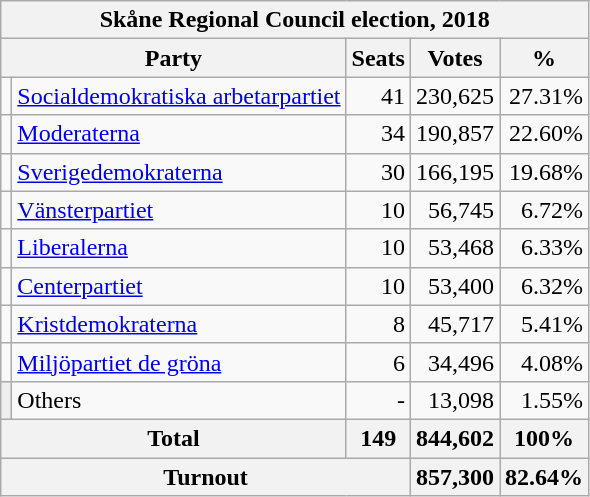<table class="wikitable">
<tr>
<th colspan=5>Skåne Regional Council election, 2018</th>
</tr>
<tr>
<th colspan=2>Party</th>
<th>Seats</th>
<th>Votes</th>
<th>%</th>
</tr>
<tr>
<td bgcolor=></td>
<td><a href='#'>Socialdemokratiska arbetarpartiet</a></td>
<td align=right>41</td>
<td align=right>230,625</td>
<td align=right>27.31%</td>
</tr>
<tr>
<td bgcolor=></td>
<td><a href='#'>Moderaterna</a></td>
<td align=right>34</td>
<td align=right>190,857</td>
<td align=right>22.60%</td>
</tr>
<tr>
<td bgcolor=></td>
<td><a href='#'>Sverigedemokraterna</a></td>
<td align=right>30</td>
<td align=right>166,195</td>
<td align=right>19.68%</td>
</tr>
<tr>
<td bgcolor=></td>
<td><a href='#'>Vänsterpartiet</a></td>
<td align=right>10</td>
<td align=right>56,745</td>
<td align=right>6.72%</td>
</tr>
<tr>
<td bgcolor=></td>
<td><a href='#'>Liberalerna</a></td>
<td align=right>10</td>
<td align=right>53,468</td>
<td align=right>6.33%</td>
</tr>
<tr>
<td bgcolor=></td>
<td><a href='#'>Centerpartiet</a></td>
<td align=right>10</td>
<td align=right>53,400</td>
<td align=right>6.32%</td>
</tr>
<tr>
<td bgcolor=></td>
<td><a href='#'>Kristdemokraterna</a></td>
<td align=right>8</td>
<td align=right>45,717</td>
<td align=right>5.41%</td>
</tr>
<tr>
<td bgcolor=></td>
<td><a href='#'>Miljöpartiet de gröna</a></td>
<td align=right>6</td>
<td align=right>34,496</td>
<td align=right>4.08%</td>
</tr>
<tr>
<td bgcolor=#eeeeee></td>
<td>Others</td>
<td align=right>-</td>
<td align=right>13,098</td>
<td align=right>1.55%</td>
</tr>
<tr>
<th colspan=2>Total</th>
<th align=right>149</th>
<th align=right>844,602</th>
<th align=right>100%</th>
</tr>
<tr>
<th colspan=3>Turnout</th>
<th align=right>857,300</th>
<th align=right>82.64%</th>
</tr>
</table>
